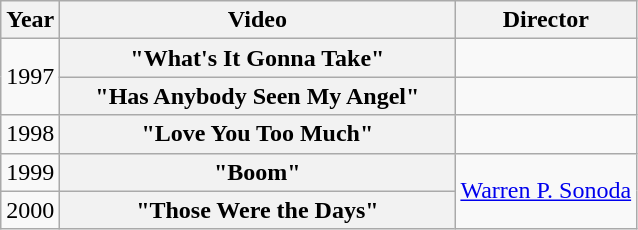<table class="wikitable plainrowheaders">
<tr>
<th>Year</th>
<th style="width:16em;">Video</th>
<th>Director</th>
</tr>
<tr>
<td rowspan="2">1997</td>
<th scope="row">"What's It Gonna Take"</th>
<td></td>
</tr>
<tr>
<th scope="row">"Has Anybody Seen My Angel"</th>
<td></td>
</tr>
<tr>
<td>1998</td>
<th scope="row">"Love You Too Much"</th>
<td></td>
</tr>
<tr>
<td>1999</td>
<th scope="row">"Boom"</th>
<td rowspan="2"><a href='#'>Warren P. Sonoda</a></td>
</tr>
<tr>
<td>2000</td>
<th scope="row">"Those Were the Days"</th>
</tr>
</table>
